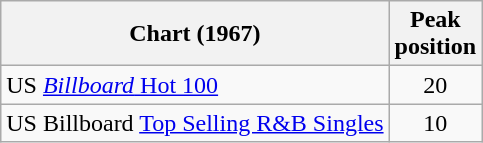<table class="wikitable sortable">
<tr>
<th>Chart (1967)</th>
<th>Peak<br>position</th>
</tr>
<tr>
<td align="left">US <a href='#'><em>Billboard</em> Hot 100</a></td>
<td align="center">20</td>
</tr>
<tr>
<td align="left">US  Billboard <a href='#'>Top Selling R&B Singles</a></td>
<td align="center">10</td>
</tr>
</table>
